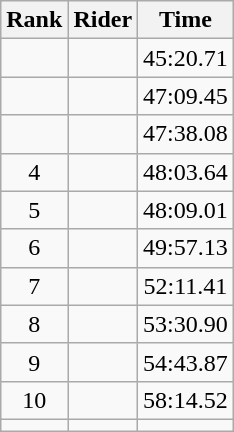<table class="wikitable sortable" style="text-align: center">
<tr>
<th>Rank</th>
<th>Rider</th>
<th>Time</th>
</tr>
<tr>
<td></td>
<td align="left"></td>
<td>45:20.71</td>
</tr>
<tr>
<td></td>
<td align="left"></td>
<td>47:09.45</td>
</tr>
<tr>
<td></td>
<td align="left"></td>
<td>47:38.08</td>
</tr>
<tr>
<td>4</td>
<td align="left"></td>
<td>48:03.64</td>
</tr>
<tr>
<td>5</td>
<td align="left"></td>
<td>48:09.01</td>
</tr>
<tr>
<td>6</td>
<td align="left"></td>
<td>49:57.13</td>
</tr>
<tr>
<td>7</td>
<td align="left"></td>
<td>52:11.41</td>
</tr>
<tr>
<td>8</td>
<td align="left"></td>
<td>53:30.90</td>
</tr>
<tr>
<td>9</td>
<td align="left"></td>
<td>54:43.87</td>
</tr>
<tr>
<td>10</td>
<td align="left"></td>
<td>58:14.52</td>
</tr>
<tr>
<td></td>
<td align="left"></td>
<td colspan=2></td>
</tr>
</table>
